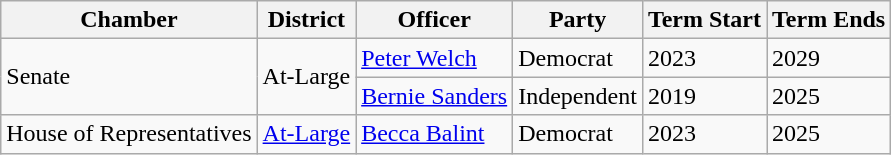<table class="wikitable">
<tr>
<th>Chamber</th>
<th>District</th>
<th>Officer</th>
<th>Party</th>
<th>Term Start</th>
<th>Term Ends</th>
</tr>
<tr>
<td rowspan="2">Senate</td>
<td rowspan="2">At-Large</td>
<td><a href='#'>Peter Welch</a></td>
<td>Democrat</td>
<td>2023</td>
<td>2029</td>
</tr>
<tr>
<td><a href='#'>Bernie Sanders</a></td>
<td>Independent</td>
<td>2019</td>
<td>2025</td>
</tr>
<tr>
<td>House of Representatives</td>
<td><a href='#'>At-Large</a></td>
<td><a href='#'>Becca Balint</a></td>
<td>Democrat</td>
<td>2023</td>
<td>2025</td>
</tr>
</table>
